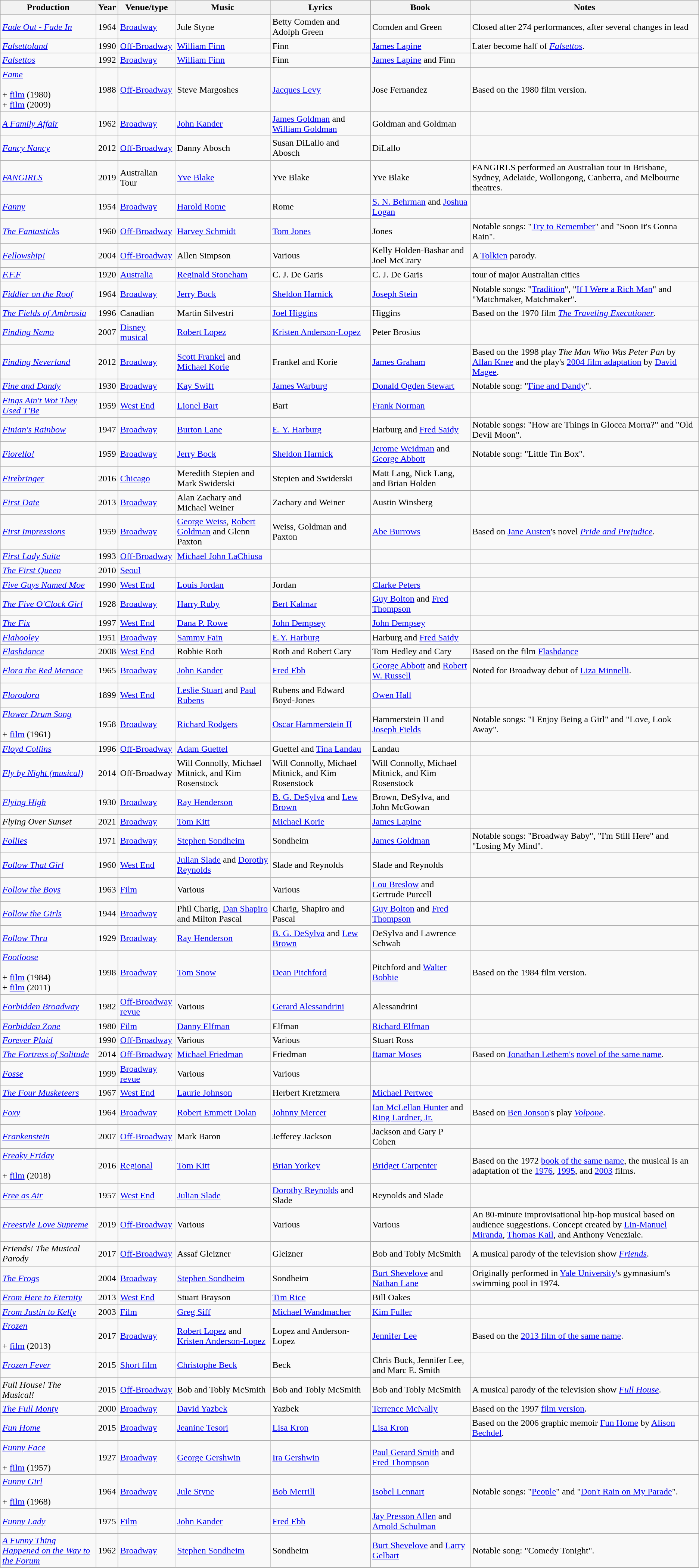<table class="wikitable sortable">
<tr>
<th scope="col">Production</th>
<th scope="col">Year</th>
<th scope="col">Venue/type</th>
<th scope="col">Music</th>
<th scope="col">Lyrics</th>
<th scope="col">Book</th>
<th scope="col">Notes</th>
</tr>
<tr>
<td data-sort-value="Fade Out Fade In"><em><a href='#'>Fade Out - Fade In</a></em></td>
<td style="text-align: center">1964</td>
<td><a href='#'>Broadway</a></td>
<td>Jule Styne</td>
<td>Betty Comden and Adolph Green</td>
<td>Comden and Green</td>
<td>Closed after 274 performances, after several changes in lead</td>
</tr>
<tr>
<td><em><a href='#'>Falsettoland</a></em></td>
<td style="text-align: center">1990</td>
<td><a href='#'>Off-Broadway</a></td>
<td><a href='#'>William Finn</a></td>
<td>Finn</td>
<td><a href='#'>James Lapine</a></td>
<td>Later become half of <em><a href='#'>Falsettos</a></em>.</td>
</tr>
<tr>
<td><em><a href='#'>Falsettos</a></em></td>
<td style="text-align: center">1992</td>
<td><a href='#'>Broadway</a></td>
<td><a href='#'>William Finn</a></td>
<td>Finn</td>
<td><a href='#'>James Lapine</a> and Finn</td>
<td></td>
</tr>
<tr>
<td><em><a href='#'>Fame</a></em> <br><br>+ <a href='#'>film</a> (1980) <br> + <a href='#'>film</a> (2009)</td>
<td style="text-align: center">1988</td>
<td><a href='#'>Off-Broadway</a></td>
<td>Steve Margoshes</td>
<td><a href='#'>Jacques Levy</a></td>
<td>Jose Fernandez</td>
<td>Based on the 1980 film version.</td>
</tr>
<tr>
<td data-sort-value="Family Affair"><em><a href='#'>A Family Affair</a></em></td>
<td style="text-align: center">1962</td>
<td><a href='#'>Broadway</a></td>
<td><a href='#'>John Kander</a></td>
<td><a href='#'>James Goldman</a> and <a href='#'>William Goldman</a></td>
<td>Goldman and Goldman</td>
<td></td>
</tr>
<tr>
<td><em><a href='#'>Fancy Nancy</a></em></td>
<td style="text-align: center">2012</td>
<td><a href='#'>Off-Broadway</a></td>
<td>Danny Abosch</td>
<td>Susan DiLallo and Abosch</td>
<td>DiLallo</td>
<td></td>
</tr>
<tr>
<td><em><a href='#'>FANGIRLS</a></em></td>
<td style="text-align: center">2019</td>
<td>Australian Tour</td>
<td><a href='#'>Yve Blake</a></td>
<td>Yve Blake</td>
<td>Yve Blake</td>
<td>FANGIRLS performed an Australian tour in Brisbane, Sydney, Adelaide, Wollongong, Canberra, and Melbourne theatres.</td>
</tr>
<tr>
<td><em><a href='#'>Fanny</a></em></td>
<td style="text-align: center">1954</td>
<td><a href='#'>Broadway</a></td>
<td><a href='#'>Harold Rome</a></td>
<td>Rome</td>
<td><a href='#'>S. N. Behrman</a> and <a href='#'>Joshua Logan</a></td>
<td></td>
</tr>
<tr>
<td data-sort-value="Fantasticks"><em><a href='#'>The Fantasticks</a></em></td>
<td style="text-align: center">1960</td>
<td><a href='#'>Off-Broadway</a></td>
<td><a href='#'>Harvey Schmidt</a></td>
<td><a href='#'>Tom Jones</a></td>
<td>Jones</td>
<td>Notable songs: "<a href='#'>Try to Remember</a>" and "Soon It's Gonna Rain".</td>
</tr>
<tr>
<td data-sort-value="Fellowship"><em><a href='#'>Fellowship!</a></em></td>
<td style="text-align: center">2004</td>
<td><a href='#'>Off-Broadway</a></td>
<td>Allen Simpson</td>
<td>Various</td>
<td>Kelly Holden-Bashar and Joel McCrary</td>
<td>A <a href='#'>Tolkien</a> parody.</td>
</tr>
<tr>
<td data-sort-value="FFF"><em><a href='#'>F.F.F</a></em></td>
<td style="text-align: center">1920</td>
<td><a href='#'>Australia</a></td>
<td><a href='#'>Reginald Stoneham</a></td>
<td>C. J. De Garis</td>
<td>C. J. De Garis</td>
<td>tour of major Australian cities</td>
</tr>
<tr>
<td><em><a href='#'>Fiddler on the Roof</a></em></td>
<td style="text-align: center">1964</td>
<td><a href='#'>Broadway</a></td>
<td><a href='#'>Jerry Bock</a></td>
<td><a href='#'>Sheldon Harnick</a></td>
<td><a href='#'>Joseph Stein</a></td>
<td>Notable songs: "<a href='#'>Tradition</a>", "<a href='#'>If I Were a Rich Man</a>" and "Matchmaker, Matchmaker".</td>
</tr>
<tr>
<td data-sort-value="Fields of Ambrosia"><em><a href='#'>The Fields of Ambrosia</a></em></td>
<td style="text-align: center">1996</td>
<td>Canadian</td>
<td>Martin Silvestri</td>
<td><a href='#'>Joel Higgins</a></td>
<td>Higgins</td>
<td>Based on the 1970 film <em><a href='#'>The Traveling Executioner</a></em>.</td>
</tr>
<tr>
<td><em><a href='#'>Finding Nemo</a></em></td>
<td style="text-align: center">2007</td>
<td><a href='#'>Disney musical</a></td>
<td><a href='#'>Robert Lopez</a></td>
<td><a href='#'>Kristen Anderson-Lopez</a></td>
<td>Peter Brosius</td>
<td></td>
</tr>
<tr>
<td><em><a href='#'>Finding Neverland</a></em></td>
<td style="text-align: center">2012</td>
<td><a href='#'>Broadway</a></td>
<td><a href='#'>Scott Frankel</a> and <a href='#'>Michael Korie</a></td>
<td>Frankel and Korie</td>
<td><a href='#'>James Graham</a></td>
<td>Based on the 1998 play <em>The Man Who Was Peter Pan</em> by <a href='#'>Allan Knee</a> and the play's <a href='#'>2004 film adaptation</a> by <a href='#'>David Magee</a>.</td>
</tr>
<tr>
<td><em><a href='#'>Fine and Dandy</a></em></td>
<td style="text-align: center">1930</td>
<td><a href='#'>Broadway</a></td>
<td><a href='#'>Kay Swift</a></td>
<td><a href='#'>James Warburg</a></td>
<td><a href='#'>Donald Ogden Stewart</a></td>
<td>Notable song: "<a href='#'>Fine and Dandy</a>".</td>
</tr>
<tr>
<td data-sort-value="Fings Aint Wot They Used TBe"><em><a href='#'>Fings Ain't Wot They Used T'Be</a></em></td>
<td style="text-align: center">1959</td>
<td><a href='#'>West End</a></td>
<td><a href='#'>Lionel Bart</a></td>
<td>Bart</td>
<td><a href='#'>Frank Norman</a></td>
<td></td>
</tr>
<tr>
<td data-sort-value="Finians Rainbow"><em><a href='#'>Finian's Rainbow</a></em></td>
<td style="text-align: center">1947</td>
<td><a href='#'>Broadway</a></td>
<td><a href='#'>Burton Lane</a></td>
<td><a href='#'>E. Y. Harburg</a></td>
<td>Harburg and <a href='#'>Fred Saidy</a></td>
<td>Notable songs: "How are Things in Glocca Morra?" and "Old Devil Moon".</td>
</tr>
<tr>
<td data-sort-value="Fiorello"><em><a href='#'>Fiorello!</a></em></td>
<td style="text-align: center">1959</td>
<td><a href='#'>Broadway</a></td>
<td><a href='#'>Jerry Bock</a></td>
<td><a href='#'>Sheldon Harnick</a></td>
<td><a href='#'>Jerome Weidman</a> and <a href='#'>George Abbott</a></td>
<td>Notable song: "Little Tin Box".</td>
</tr>
<tr>
<td><em><a href='#'>Firebringer</a></em></td>
<td style="text-align: center">2016</td>
<td><a href='#'>Chicago</a></td>
<td>Meredith Stepien and Mark Swiderski</td>
<td>Stepien and Swiderski</td>
<td>Matt Lang, Nick Lang, and Brian Holden</td>
<td></td>
</tr>
<tr>
<td><em><a href='#'>First Date</a></em></td>
<td style="text-align: center">2013</td>
<td><a href='#'>Broadway</a></td>
<td>Alan Zachary and Michael Weiner</td>
<td>Zachary and Weiner</td>
<td>Austin Winsberg</td>
<td></td>
</tr>
<tr>
<td><em><a href='#'>First Impressions</a></em></td>
<td style="text-align: center">1959</td>
<td><a href='#'>Broadway</a></td>
<td><a href='#'>George Weiss</a>, <a href='#'>Robert Goldman</a> and Glenn Paxton</td>
<td>Weiss, Goldman and Paxton</td>
<td><a href='#'>Abe Burrows</a></td>
<td>Based on <a href='#'>Jane Austen</a>'s novel <em><a href='#'>Pride and Prejudice</a></em>.</td>
</tr>
<tr>
<td><em><a href='#'>First Lady Suite</a></em></td>
<td style="text-align: center">1993</td>
<td><a href='#'>Off-Broadway</a></td>
<td><a href='#'>Michael John LaChiusa</a></td>
<td></td>
<td></td>
<td></td>
</tr>
<tr>
<td data-sort-value="First Queen"><em><a href='#'>The First Queen</a></em></td>
<td style="text-align: center">2010</td>
<td><a href='#'>Seoul</a></td>
<td></td>
<td></td>
<td></td>
<td></td>
</tr>
<tr>
<td><em><a href='#'>Five Guys Named Moe</a></em></td>
<td style="text-align: center">1990</td>
<td><a href='#'>West End</a></td>
<td><a href='#'>Louis Jordan</a></td>
<td>Jordan</td>
<td><a href='#'>Clarke Peters</a></td>
<td></td>
</tr>
<tr>
<td data-sort-value="Five OClock Girl"><em><a href='#'>The Five O'Clock Girl</a></em></td>
<td style="text-align: center">1928</td>
<td><a href='#'>Broadway</a></td>
<td><a href='#'>Harry Ruby</a></td>
<td><a href='#'>Bert Kalmar</a></td>
<td><a href='#'>Guy Bolton</a> and <a href='#'>Fred Thompson</a></td>
<td></td>
</tr>
<tr>
<td data-sort-value="Fix"><em><a href='#'>The Fix</a></em></td>
<td style="text-align: center">1997</td>
<td><a href='#'>West End</a></td>
<td><a href='#'>Dana P. Rowe</a></td>
<td><a href='#'>John Dempsey</a></td>
<td><a href='#'>John Dempsey</a></td>
<td></td>
</tr>
<tr>
<td><em><a href='#'>Flahooley</a></em></td>
<td style="text-align: center">1951</td>
<td><a href='#'>Broadway</a></td>
<td><a href='#'>Sammy Fain</a></td>
<td><a href='#'>E.Y. Harburg</a></td>
<td>Harburg and <a href='#'>Fred Saidy</a></td>
<td></td>
</tr>
<tr>
<td><em><a href='#'>Flashdance</a></em></td>
<td style="text-align: center">2008</td>
<td><a href='#'>West End</a></td>
<td>Robbie Roth</td>
<td>Roth and Robert Cary</td>
<td>Tom Hedley and Cary</td>
<td>Based on the film <a href='#'>Flashdance</a></td>
</tr>
<tr>
<td><em><a href='#'>Flora the Red Menace</a></em></td>
<td style="text-align: center">1965</td>
<td><a href='#'>Broadway</a></td>
<td><a href='#'>John Kander</a></td>
<td><a href='#'>Fred Ebb</a></td>
<td><a href='#'>George Abbott</a> and <a href='#'>Robert W. Russell</a></td>
<td>Noted for Broadway debut of <a href='#'>Liza Minnelli</a>.</td>
</tr>
<tr>
<td><em><a href='#'>Florodora</a></em></td>
<td style="text-align: center">1899</td>
<td><a href='#'>West End</a></td>
<td><a href='#'>Leslie Stuart</a> and <a href='#'>Paul Rubens</a></td>
<td>Rubens and Edward Boyd-Jones</td>
<td><a href='#'>Owen Hall</a></td>
<td></td>
</tr>
<tr>
<td><em><a href='#'>Flower Drum Song</a></em> <br><br>+ <a href='#'>film</a> (1961)</td>
<td style="text-align: center">1958</td>
<td><a href='#'>Broadway</a></td>
<td><a href='#'>Richard Rodgers</a></td>
<td><a href='#'>Oscar Hammerstein II</a></td>
<td>Hammerstein II and <a href='#'>Joseph Fields</a></td>
<td>Notable songs: "I Enjoy Being a Girl" and "Love, Look Away".</td>
</tr>
<tr>
<td><em><a href='#'>Floyd Collins</a></em></td>
<td style="text-align: center">1996</td>
<td><a href='#'>Off-Broadway</a></td>
<td><a href='#'>Adam Guettel</a></td>
<td>Guettel and <a href='#'>Tina Landau</a></td>
<td>Landau</td>
<td></td>
</tr>
<tr>
<td><em><a href='#'>Fly by Night (musical)</a></em></td>
<td style="text-align: center">2014</td>
<td Playwright's Horizons>Off-Broadway</td>
<td>Will Connolly, Michael Mitnick, and Kim Rosenstock</td>
<td>Will Connolly, Michael Mitnick, and Kim Rosenstock</td>
<td>Will Connolly, Michael Mitnick, and Kim Rosenstock</td>
<td></td>
</tr>
<tr>
<td><em><a href='#'>Flying High</a></em></td>
<td style="text-align: center">1930</td>
<td><a href='#'>Broadway</a></td>
<td><a href='#'>Ray Henderson</a></td>
<td><a href='#'>B. G. DeSylva</a> and <a href='#'>Lew Brown</a></td>
<td>Brown, DeSylva, and John McGowan</td>
<td></td>
</tr>
<tr>
<td><em>Flying Over Sunset</em></td>
<td style="text-align: center">2021</td>
<td><a href='#'>Broadway</a></td>
<td><a href='#'>Tom Kitt</a></td>
<td><a href='#'>Michael Korie</a></td>
<td><a href='#'>James Lapine</a></td>
<td></td>
</tr>
<tr>
<td><em><a href='#'>Follies</a></em></td>
<td style="text-align: center">1971</td>
<td><a href='#'>Broadway</a></td>
<td><a href='#'>Stephen Sondheim</a></td>
<td>Sondheim</td>
<td><a href='#'>James Goldman</a></td>
<td>Notable songs: "Broadway Baby", "I'm Still Here" and "Losing My Mind".</td>
</tr>
<tr>
<td><em><a href='#'>Follow That Girl</a></em></td>
<td style="text-align: center">1960</td>
<td><a href='#'>West End</a></td>
<td><a href='#'>Julian Slade</a> and <a href='#'>Dorothy Reynolds</a></td>
<td>Slade and Reynolds</td>
<td>Slade and Reynolds</td>
<td></td>
</tr>
<tr>
<td><em><a href='#'>Follow the Boys</a></em></td>
<td style="text-align: center">1963</td>
<td><a href='#'>Film</a></td>
<td>Various</td>
<td>Various</td>
<td><a href='#'>Lou Breslow</a> and Gertrude Purcell</td>
<td></td>
</tr>
<tr>
<td><em><a href='#'>Follow the Girls</a></em></td>
<td style="text-align: center">1944</td>
<td><a href='#'>Broadway</a></td>
<td>Phil Charig, <a href='#'>Dan Shapiro</a> and Milton Pascal</td>
<td>Charig, Shapiro and Pascal</td>
<td><a href='#'>Guy Bolton</a> and <a href='#'>Fred Thompson</a></td>
<td></td>
</tr>
<tr>
<td><em><a href='#'>Follow Thru</a></em></td>
<td style="text-align: center">1929</td>
<td><a href='#'>Broadway</a></td>
<td><a href='#'>Ray Henderson</a></td>
<td><a href='#'>B. G. DeSylva</a> and <a href='#'>Lew Brown</a></td>
<td>DeSylva and Lawrence Schwab</td>
<td></td>
</tr>
<tr>
<td><em><a href='#'>Footloose</a></em> <br><br>+ <a href='#'>film</a> (1984) <br> + <a href='#'>film</a> (2011)</td>
<td style="text-align: center">1998</td>
<td><a href='#'>Broadway</a></td>
<td><a href='#'>Tom Snow</a></td>
<td><a href='#'>Dean Pitchford</a></td>
<td>Pitchford and <a href='#'>Walter Bobbie</a></td>
<td>Based on the 1984 film version.</td>
</tr>
<tr>
<td><em><a href='#'>Forbidden Broadway</a></em></td>
<td style="text-align: center">1982</td>
<td><a href='#'>Off-Broadway</a> <a href='#'>revue</a></td>
<td>Various</td>
<td><a href='#'>Gerard Alessandrini</a></td>
<td>Alessandrini</td>
<td></td>
</tr>
<tr>
<td><em><a href='#'>Forbidden Zone</a></em></td>
<td style="text-align: center">1980</td>
<td><a href='#'>Film</a></td>
<td><a href='#'>Danny Elfman</a></td>
<td>Elfman</td>
<td><a href='#'>Richard Elfman</a></td>
<td></td>
</tr>
<tr>
<td><em><a href='#'>Forever Plaid</a></em></td>
<td style="text-align: center">1990</td>
<td><a href='#'>Off-Broadway</a></td>
<td>Various</td>
<td>Various</td>
<td>Stuart Ross</td>
</tr>
<tr>
<td data-sort-value="Fortress of Solitude"><em><a href='#'>The Fortress of Solitude</a></em></td>
<td style="text-align: center">2014</td>
<td><a href='#'>Off-Broadway</a></td>
<td><a href='#'>Michael Friedman</a></td>
<td>Friedman</td>
<td><a href='#'>Itamar Moses</a></td>
<td>Based on <a href='#'>Jonathan Lethem's</a> <a href='#'>novel of the same name</a>.</td>
</tr>
<tr>
<td><em><a href='#'>Fosse</a></em></td>
<td style="text-align: center">1999</td>
<td><a href='#'>Broadway</a> <a href='#'>revue</a></td>
<td>Various</td>
<td>Various</td>
<td></td>
<td></td>
</tr>
<tr>
<td data-sort-value="Four Musketeers"><em><a href='#'>The Four Musketeers</a></em></td>
<td style="text-align: center">1967</td>
<td><a href='#'>West End</a></td>
<td><a href='#'>Laurie Johnson</a></td>
<td>Herbert Kretzmera</td>
<td><a href='#'>Michael Pertwee</a></td>
<td></td>
</tr>
<tr>
<td><em><a href='#'>Foxy</a></em></td>
<td style="text-align: center">1964</td>
<td><a href='#'>Broadway</a></td>
<td><a href='#'>Robert Emmett Dolan</a></td>
<td><a href='#'>Johnny Mercer</a></td>
<td><a href='#'>Ian McLellan Hunter</a> and <a href='#'>Ring Lardner, Jr.</a></td>
<td>Based on <a href='#'>Ben Jonson</a>'s play <em><a href='#'>Volpone</a></em>.</td>
</tr>
<tr>
<td><em><a href='#'>Frankenstein</a></em></td>
<td style="text-align: center">2007</td>
<td><a href='#'>Off-Broadway</a></td>
<td>Mark Baron</td>
<td>Jefferey Jackson</td>
<td>Jackson and Gary P Cohen</td>
<td></td>
</tr>
<tr>
<td><em><a href='#'>Freaky Friday</a></em> <br><br>+ <a href='#'>film</a> (2018)</td>
<td style="text-align: center">2016</td>
<td><a href='#'>Regional</a></td>
<td><a href='#'>Tom Kitt</a></td>
<td><a href='#'>Brian Yorkey</a></td>
<td><a href='#'>Bridget Carpenter</a></td>
<td>Based on the 1972 <a href='#'>book of the same name</a>, the musical is an adaptation of the <a href='#'>1976</a>, <a href='#'>1995</a>, and <a href='#'>2003</a> films.</td>
</tr>
<tr>
<td><em><a href='#'>Free as Air</a></em></td>
<td style="text-align: center">1957</td>
<td><a href='#'>West End</a></td>
<td><a href='#'>Julian Slade</a></td>
<td><a href='#'>Dorothy Reynolds</a> and Slade</td>
<td>Reynolds and Slade</td>
<td></td>
</tr>
<tr>
<td><em><a href='#'>Freestyle Love Supreme</a></em></td>
<td style="text-align: center">2019</td>
<td><a href='#'>Off-Broadway</a></td>
<td>Various</td>
<td>Various</td>
<td>Various</td>
<td>An 80-minute improvisational hip-hop musical based on audience suggestions. Concept created by <a href='#'>Lin-Manuel Miranda</a>, <a href='#'>Thomas Kail</a>, and Anthony Veneziale.</td>
</tr>
<tr>
<td data-sort-value="Friends"><em>Friends! The Musical Parody</em></td>
<td style="text-align: center">2017</td>
<td><a href='#'>Off-Broadway</a></td>
<td>Assaf Gleizner</td>
<td>Gleizner</td>
<td>Bob and Tobly McSmith</td>
<td>A musical parody of the television show <em><a href='#'>Friends</a></em>.</td>
</tr>
<tr>
<td data-sort-value="Frogs"><em><a href='#'>The Frogs</a></em></td>
<td style="text-align: center">2004</td>
<td><a href='#'>Broadway</a></td>
<td><a href='#'>Stephen Sondheim</a></td>
<td>Sondheim</td>
<td><a href='#'>Burt Shevelove</a> and <a href='#'>Nathan Lane</a></td>
<td>Originally performed in <a href='#'>Yale University</a>'s gymnasium's swimming pool in 1974.</td>
</tr>
<tr>
<td><em><a href='#'>From Here to Eternity</a></em></td>
<td style="text-align: center">2013</td>
<td><a href='#'>West End</a></td>
<td>Stuart Brayson</td>
<td><a href='#'>Tim Rice</a></td>
<td>Bill Oakes</td>
<td></td>
</tr>
<tr>
<td><em><a href='#'>From Justin to Kelly</a></em></td>
<td style="text-align: center">2003</td>
<td><a href='#'>Film</a></td>
<td><a href='#'>Greg Siff</a></td>
<td><a href='#'>Michael Wandmacher</a></td>
<td><a href='#'>Kim Fuller</a></td>
<td></td>
</tr>
<tr>
<td><em><a href='#'>Frozen</a></em> <br><br>+ <a href='#'>film</a> (2013)</td>
<td style="text-align: center">2017</td>
<td><a href='#'>Broadway</a></td>
<td><a href='#'>Robert Lopez</a> and <a href='#'>Kristen Anderson-Lopez</a></td>
<td>Lopez and Anderson-Lopez</td>
<td><a href='#'>Jennifer Lee</a></td>
<td>Based on the <a href='#'>2013 film of the same name</a>.</td>
</tr>
<tr>
<td><em><a href='#'>Frozen Fever</a></em></td>
<td style="text-align: center">2015</td>
<td><a href='#'>Short film</a></td>
<td><a href='#'>Christophe Beck</a></td>
<td>Beck</td>
<td>Chris Buck, Jennifer Lee, and Marc E. Smith</td>
<td></td>
</tr>
<tr>
<td data-sort-value="Full House"><em>Full House! The Musical!</em></td>
<td style="text-align: center">2015</td>
<td><a href='#'>Off-Broadway</a></td>
<td>Bob and Tobly McSmith</td>
<td>Bob and Tobly McSmith</td>
<td>Bob and Tobly McSmith</td>
<td>A musical parody of the television show <em><a href='#'>Full House</a></em>.</td>
</tr>
<tr>
<td data-sort-value="Full Monty"><em><a href='#'>The Full Monty</a></em></td>
<td style="text-align: center">2000</td>
<td><a href='#'>Broadway</a></td>
<td><a href='#'>David Yazbek</a></td>
<td>Yazbek</td>
<td><a href='#'>Terrence McNally</a></td>
<td>Based on the 1997 <a href='#'>film version</a>.</td>
</tr>
<tr>
<td><em><a href='#'>Fun Home</a></em></td>
<td style="text-align: center">2015</td>
<td><a href='#'>Broadway</a></td>
<td><a href='#'>Jeanine Tesori</a></td>
<td><a href='#'>Lisa Kron</a></td>
<td><a href='#'>Lisa Kron</a></td>
<td>Based on the 2006 graphic memoir <a href='#'>Fun Home</a> by <a href='#'>Alison Bechdel</a>.</td>
</tr>
<tr>
<td><em><a href='#'>Funny Face</a></em> <br><br>+ <a href='#'>film</a> (1957)</td>
<td style="text-align: center">1927</td>
<td><a href='#'>Broadway</a></td>
<td><a href='#'>George Gershwin</a></td>
<td><a href='#'>Ira Gershwin</a></td>
<td><a href='#'>Paul Gerard Smith</a> and <a href='#'>Fred Thompson</a></td>
<td></td>
</tr>
<tr>
<td><em><a href='#'>Funny Girl</a></em> <br><br>+ <a href='#'>film</a> (1968)</td>
<td style="text-align: center">1964</td>
<td><a href='#'>Broadway</a></td>
<td><a href='#'>Jule Styne</a></td>
<td><a href='#'>Bob Merrill</a></td>
<td><a href='#'>Isobel Lennart</a></td>
<td>Notable songs: "<a href='#'>People</a>" and "<a href='#'>Don't Rain on My Parade</a>".</td>
</tr>
<tr>
<td><em><a href='#'>Funny Lady</a></em></td>
<td style="text-align: center">1975</td>
<td><a href='#'>Film</a></td>
<td><a href='#'>John Kander</a></td>
<td><a href='#'>Fred Ebb</a></td>
<td><a href='#'>Jay Presson Allen</a> and <a href='#'>Arnold Schulman</a></td>
<td></td>
</tr>
<tr>
<td data-sort-value="Funny Thing Happened on the Way to the Forum"><em><a href='#'>A Funny Thing Happened on the Way to the Forum</a></em></td>
<td style="text-align: center">1962</td>
<td><a href='#'>Broadway</a></td>
<td><a href='#'>Stephen Sondheim</a></td>
<td>Sondheim</td>
<td><a href='#'>Burt Shevelove</a> and <a href='#'>Larry Gelbart</a></td>
<td>Notable song: "Comedy Tonight".</td>
</tr>
</table>
